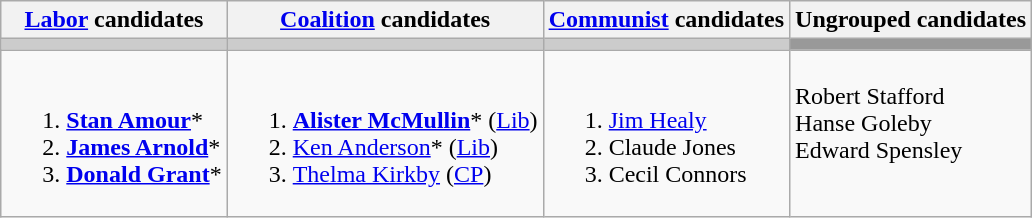<table class="wikitable">
<tr>
<th><a href='#'>Labor</a> candidates</th>
<th><a href='#'>Coalition</a> candidates</th>
<th><a href='#'>Communist</a> candidates</th>
<th>Ungrouped candidates</th>
</tr>
<tr bgcolor="#cccccc">
<td></td>
<td></td>
<td></td>
<td bgcolor="#999999"></td>
</tr>
<tr>
<td><br><ol><li><strong><a href='#'>Stan Amour</a></strong>*</li><li><strong><a href='#'>James Arnold</a></strong>*</li><li><strong><a href='#'>Donald Grant</a></strong>*</li></ol></td>
<td><br><ol><li><strong><a href='#'>Alister McMullin</a></strong>* (<a href='#'>Lib</a>)</li><li><a href='#'>Ken Anderson</a>* (<a href='#'>Lib</a>)</li><li><a href='#'>Thelma Kirkby</a> (<a href='#'>CP</a>)</li></ol></td>
<td valign=top><br><ol><li><a href='#'>Jim Healy</a></li><li>Claude Jones</li><li>Cecil Connors</li></ol></td>
<td valign=top><br>Robert Stafford<br>
Hanse Goleby<br>
Edward Spensley</td>
</tr>
</table>
